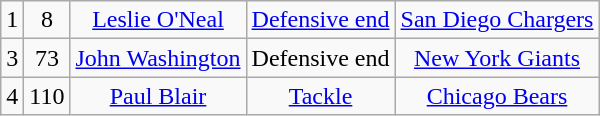<table class="wikitable" style="text-align:center">
<tr>
<td>1</td>
<td>8</td>
<td><a href='#'>Leslie O'Neal</a></td>
<td><a href='#'>Defensive end</a></td>
<td><a href='#'>San Diego Chargers</a></td>
</tr>
<tr>
<td>3</td>
<td>73</td>
<td><a href='#'>John Washington</a></td>
<td>Defensive end</td>
<td><a href='#'>New York Giants</a></td>
</tr>
<tr>
<td>4</td>
<td>110</td>
<td><a href='#'>Paul Blair</a></td>
<td><a href='#'>Tackle</a></td>
<td><a href='#'>Chicago Bears</a></td>
</tr>
</table>
